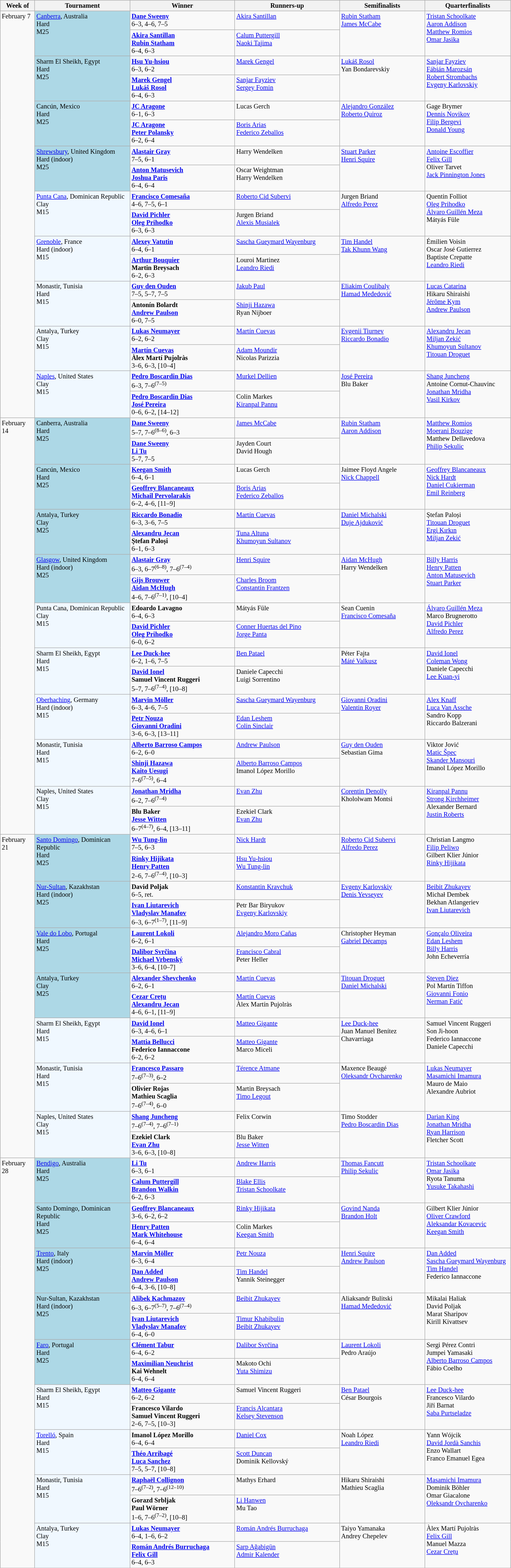<table class="wikitable" style="font-size:85%;">
<tr>
<th width="65">Week of</th>
<th style="width:190px;">Tournament</th>
<th style="width:210px;">Winner</th>
<th style="width:210px;">Runners-up</th>
<th style="width:170px;">Semifinalists</th>
<th style="width:170px;">Quarterfinalists</th>
</tr>
<tr style="vertical-align:top">
<td rowspan=18>February 7</td>
<td rowspan="2" style="background:lightblue;"><a href='#'>Canberra</a>, Australia <br> Hard <br> M25 <br> </td>
<td><strong> <a href='#'>Dane Sweeny</a></strong> <br> 6–3, 4–6, 7–5</td>
<td> <a href='#'>Akira Santillan</a></td>
<td rowspan=2> <a href='#'>Rubin Statham</a> <br>  <a href='#'>James McCabe</a></td>
<td rowspan=2> <a href='#'>Tristan Schoolkate</a> <br>  <a href='#'>Aaron Addison</a> <br>  <a href='#'>Matthew Romios</a> <br>  <a href='#'>Omar Jasika</a></td>
</tr>
<tr style="vertical-align:top">
<td><strong> <a href='#'>Akira Santillan</a> <br>  <a href='#'>Rubin Statham</a></strong> <br> 6–4, 6–3</td>
<td> <a href='#'>Calum Puttergill</a> <br>  <a href='#'>Naoki Tajima</a></td>
</tr>
<tr style="vertical-align:top">
<td rowspan="2" style="background:lightblue;">Sharm El Sheikh, Egypt <br> Hard <br> M25 <br> </td>
<td><strong> <a href='#'>Hsu Yu-hsiou</a></strong> <br> 6–3, 6–2</td>
<td> <a href='#'>Marek Gengel</a></td>
<td rowspan=2> <a href='#'>Lukáš Rosol</a> <br>  Yan Bondarevskiy</td>
<td rowspan=2> <a href='#'>Sanjar Fayziev</a> <br>  <a href='#'>Fábián Marozsán</a> <br>  <a href='#'>Robert Strombachs</a> <br>  <a href='#'>Evgeny Karlovskiy</a></td>
</tr>
<tr style="vertical-align:top">
<td><strong> <a href='#'>Marek Gengel</a> <br>  <a href='#'>Lukáš Rosol</a></strong> <br> 6–4, 6–3</td>
<td> <a href='#'>Sanjar Fayziev</a> <br>  <a href='#'>Sergey Fomin</a></td>
</tr>
<tr style="vertical-align:top">
<td rowspan="2" style="background:lightblue;">Cancún, Mexico <br> Hard <br> M25 <br> </td>
<td><strong> <a href='#'>JC Aragone</a></strong> <br> 6–1, 6–3</td>
<td> Lucas Gerch</td>
<td rowspan=2> <a href='#'>Alejandro González</a> <br>  <a href='#'>Roberto Quiroz</a></td>
<td rowspan=2> Gage Brymer <br>  <a href='#'>Dennis Novikov</a> <br>  <a href='#'>Filip Bergevi</a> <br>  <a href='#'>Donald Young</a></td>
</tr>
<tr style="vertical-align:top">
<td><strong> <a href='#'>JC Aragone</a> <br>  <a href='#'>Peter Polansky</a></strong> <br> 6–2, 6–4</td>
<td> <a href='#'>Boris Arias</a> <br>  <a href='#'>Federico Zeballos</a></td>
</tr>
<tr style="vertical-align:top">
<td rowspan="2" style="background:lightblue;"><a href='#'>Shrewsbury</a>, United Kingdom <br> Hard (indoor) <br> M25 <br> </td>
<td><strong> <a href='#'>Alastair Gray</a></strong> <br> 7–5, 6–1</td>
<td> Harry Wendelken</td>
<td rowspan=2> <a href='#'>Stuart Parker</a> <br>  <a href='#'>Henri Squire</a></td>
<td rowspan=2> <a href='#'>Antoine Escoffier</a> <br>  <a href='#'>Felix Gill</a> <br>  Oliver Tarvet <br>  <a href='#'>Jack Pinnington Jones</a></td>
</tr>
<tr style="vertical-align:top">
<td><strong> <a href='#'>Anton Matusevich</a> <br>  <a href='#'>Joshua Paris</a></strong> <br> 6–4, 6–4</td>
<td> Oscar Weightman <br>  Harry Wendelken</td>
</tr>
<tr style="vertical-align:top">
<td rowspan="2" style="background:#f0f8ff;"><a href='#'>Punta Cana</a>, Dominican Republic <br> Clay <br> M15 <br> </td>
<td><strong> <a href='#'>Francisco Comesaña</a></strong> <br> 4–6, 7–5, 6–1</td>
<td> <a href='#'>Roberto Cid Subervi</a></td>
<td rowspan=2> Jurgen Briand <br>  <a href='#'>Alfredo Perez</a></td>
<td rowspan=2> Quentin Folliot <br>  <a href='#'>Oleg Prihodko</a> <br>  <a href='#'>Álvaro Guillén Meza</a> <br>  Mátyás Füle</td>
</tr>
<tr style="vertical-align:top">
<td><strong> <a href='#'>David Pichler</a> <br>  <a href='#'>Oleg Prihodko</a></strong> <br> 6–3, 6–3</td>
<td> Jurgen Briand <br>  <a href='#'>Alexis Musialek</a></td>
</tr>
<tr style="vertical-align:top">
<td rowspan="2" style="background:#f0f8ff;"><a href='#'>Grenoble</a>, France <br> Hard (indoor) <br> M15 <br> </td>
<td><strong> <a href='#'>Alexey Vatutin</a></strong> <br> 6–4, 6–1</td>
<td> <a href='#'>Sascha Gueymard Wayenburg</a></td>
<td rowspan=2> <a href='#'>Tim Handel</a> <br>  <a href='#'>Tak Khunn Wang</a></td>
<td rowspan=2> Émilien Voisin <br>  Oscar José Gutierrez <br>  Baptiste Crepatte <br>  <a href='#'>Leandro Riedi</a></td>
</tr>
<tr style="vertical-align:top">
<td><strong> <a href='#'>Arthur Bouquier</a> <br>  Martin Breysach</strong> <br> 6–2, 6–3</td>
<td> Louroi Martinez <br>  <a href='#'>Leandro Riedi</a></td>
</tr>
<tr style="vertical-align:top">
<td rowspan="2" style="background:#f0f8ff;">Monastir, Tunisia <br> Hard <br> M15 <br> </td>
<td><strong> <a href='#'>Guy den Ouden</a></strong> <br> 7–5, 5–7, 7–5</td>
<td> <a href='#'>Jakub Paul</a></td>
<td rowspan=2> <a href='#'>Eliakim Coulibaly</a> <br>  <a href='#'>Hamad Međedović</a></td>
<td rowspan=2> <a href='#'>Lucas Catarina</a> <br>  Hikaru Shiraishi <br>  <a href='#'>Jérôme Kym</a> <br>  <a href='#'>Andrew Paulson</a></td>
</tr>
<tr style="vertical-align:top">
<td><strong> Antonín Bolardt <br>  <a href='#'>Andrew Paulson</a></strong> <br> 6–0, 7–5</td>
<td> <a href='#'>Shinji Hazawa</a> <br>  Ryan Nijboer</td>
</tr>
<tr style="vertical-align:top">
<td rowspan="2" style="background:#f0f8ff;">Antalya, Turkey <br> Clay <br> M15 <br> </td>
<td><strong> <a href='#'>Lukas Neumayer</a></strong> <br> 6–2, 6–2</td>
<td> <a href='#'>Martín Cuevas</a></td>
<td rowspan=2> <a href='#'>Evgenii Tiurnev</a> <br>  <a href='#'>Riccardo Bonadio</a></td>
<td rowspan=2> <a href='#'>Alexandru Jecan</a> <br>  <a href='#'>Miljan Zekić</a> <br>  <a href='#'>Khumoyun Sultanov</a> <br>  <a href='#'>Titouan Droguet</a></td>
</tr>
<tr style="vertical-align:top">
<td><strong> <a href='#'>Martín Cuevas</a> <br>  Àlex Martí Pujolràs</strong> <br> 3–6, 6–3, [10–4]</td>
<td> <a href='#'>Adam Moundir</a> <br>  Nicolas Parizzia</td>
</tr>
<tr style="vertical-align:top">
<td rowspan="2" style="background:#f0f8ff;"><a href='#'>Naples</a>, United States <br> Clay <br> M15 <br> </td>
<td><strong> <a href='#'>Pedro Boscardin Dias</a></strong> <br> 6–3, 7–6<sup>(7–5)</sup></td>
<td> <a href='#'>Murkel Dellien</a></td>
<td rowspan=2> <a href='#'>José Pereira</a> <br>  Blu Baker</td>
<td rowspan=2> <a href='#'>Shang Juncheng</a> <br>  Antoine Cornut-Chauvinc <br>  <a href='#'>Jonathan Mridha</a> <br>  <a href='#'>Vasil Kirkov</a></td>
</tr>
<tr style="vertical-align:top">
<td><strong> <a href='#'>Pedro Boscardin Dias</a> <br>  <a href='#'>José Pereira</a></strong> <br> 0–6, 6–2, [14–12]</td>
<td> Colin Markes <br>  <a href='#'>Kiranpal Pannu</a></td>
</tr>
<tr style="vertical-align:top">
<td rowspan=18>February 14</td>
<td rowspan="2" style="background:lightblue;">Canberra, Australia <br> Hard <br> M25 <br> </td>
<td><strong> <a href='#'>Dane Sweeny</a></strong> <br> 5–7, 7–6<sup>(8–6)</sup>, 6–3</td>
<td> <a href='#'>James McCabe</a></td>
<td rowspan=2> <a href='#'>Rubin Statham</a> <br>  <a href='#'>Aaron Addison</a></td>
<td rowspan=2> <a href='#'>Matthew Romios</a> <br>  <a href='#'>Moerani Bouzige</a> <br>  Matthew Dellavedova <br>  <a href='#'>Philip Sekulic</a></td>
</tr>
<tr style="vertical-align:top">
<td><strong> <a href='#'>Dane Sweeny</a> <br>  <a href='#'>Li Tu</a></strong> <br> 5–7, 7–5</td>
<td> Jayden Court <br>  David Hough</td>
</tr>
<tr style="vertical-align:top">
<td rowspan="2" style="background:lightblue;">Cancún, Mexico <br> Hard <br> M25 <br> </td>
<td><strong> <a href='#'>Keegan Smith</a></strong> <br> 6–4, 6–1</td>
<td> Lucas Gerch</td>
<td rowspan=2> Jaimee Floyd Angele <br>  <a href='#'>Nick Chappell</a></td>
<td rowspan=2> <a href='#'>Geoffrey Blancaneaux</a> <br>  <a href='#'>Nick Hardt</a> <br>  <a href='#'>Daniel Cukierman</a> <br>  <a href='#'>Emil Reinberg</a></td>
</tr>
<tr style="vertical-align:top">
<td><strong> <a href='#'>Geoffrey Blancaneaux</a> <br>  <a href='#'>Michail Pervolarakis</a></strong> <br> 6–2, 4–6, [11–9]</td>
<td> <a href='#'>Boris Arias</a> <br>  <a href='#'>Federico Zeballos</a></td>
</tr>
<tr style="vertical-align:top">
<td rowspan="2" style="background:lightblue;">Antalya, Turkey <br> Clay <br> M25 <br> </td>
<td><strong> <a href='#'>Riccardo Bonadio</a></strong> <br> 6–3, 3–6, 7–5</td>
<td> <a href='#'>Martín Cuevas</a></td>
<td rowspan=2> <a href='#'>Daniel Michalski</a> <br>  <a href='#'>Duje Ajduković</a></td>
<td rowspan=2> Ștefan Paloși <br>  <a href='#'>Titouan Droguet</a> <br>  <a href='#'>Ergi Kırkın</a> <br>  <a href='#'>Miljan Zekić</a></td>
</tr>
<tr style="vertical-align:top">
<td><strong> <a href='#'>Alexandru Jecan</a> <br>  Ștefan Paloși</strong> <br> 6–1, 6–3</td>
<td> <a href='#'>Tuna Altuna</a> <br>  <a href='#'>Khumoyun Sultanov</a></td>
</tr>
<tr style="vertical-align:top">
<td rowspan="2" style="background:lightblue;"><a href='#'>Glasgow</a>, United Kingdom <br> Hard (indoor) <br> M25 <br> </td>
<td><strong> <a href='#'>Alastair Gray</a></strong> <br> 6–3, 6–7<sup>(6–8)</sup>, 7–6<sup>(7–4)</sup></td>
<td> <a href='#'>Henri Squire</a></td>
<td rowspan=2> <a href='#'>Aidan McHugh</a> <br>  Harry Wendelken</td>
<td rowspan=2> <a href='#'>Billy Harris</a> <br>  <a href='#'>Henry Patten</a> <br>  <a href='#'>Anton Matusevich</a> <br>  <a href='#'>Stuart Parker</a></td>
</tr>
<tr style="vertical-align:top">
<td><strong> <a href='#'>Gijs Brouwer</a> <br>  <a href='#'>Aidan McHugh</a></strong> <br> 4–6, 7–6<sup>(7–1)</sup>, [10–4]</td>
<td> <a href='#'>Charles Broom</a> <br>  <a href='#'>Constantin Frantzen</a></td>
</tr>
<tr style="vertical-align:top">
<td rowspan="2" style="background:#f0f8ff;">Punta Cana, Dominican Republic <br> Clay <br> M15 <br> </td>
<td><strong> Edoardo Lavagno</strong> <br> 6–4, 6–3</td>
<td> Mátyás Füle</td>
<td rowspan=2> Sean Cuenin <br>  <a href='#'>Francisco Comesaña</a></td>
<td rowspan=2> <a href='#'>Álvaro Guillén Meza</a> <br>  Marco Brugnerotto <br>  <a href='#'>David Pichler</a> <br>  <a href='#'>Alfredo Perez</a></td>
</tr>
<tr style="vertical-align:top">
<td><strong> <a href='#'>David Pichler</a> <br>  <a href='#'>Oleg Prihodko</a></strong> <br> 6–0, 6–2</td>
<td> <a href='#'>Conner Huertas del Pino</a> <br>  <a href='#'>Jorge Panta</a></td>
</tr>
<tr style="vertical-align:top">
<td rowspan="2" style="background:#f0f8ff;">Sharm El Sheikh, Egypt <br> Hard <br> M15 <br> </td>
<td><strong> <a href='#'>Lee Duck-hee</a></strong> <br> 6–2, 1–6, 7–5</td>
<td> <a href='#'>Ben Patael</a></td>
<td rowspan=2> Péter Fajta <br>  <a href='#'>Máté Valkusz</a></td>
<td rowspan=2> <a href='#'>David Ionel</a> <br>  <a href='#'>Coleman Wong</a> <br>  Daniele Capecchi <br>  <a href='#'>Lee Kuan-yi</a></td>
</tr>
<tr style="vertical-align:top">
<td><strong> <a href='#'>David Ionel</a> <br>  Samuel Vincent Ruggeri</strong> <br> 5–7, 7–6<sup>(7–4)</sup>, [10–8]</td>
<td> Daniele Capecchi <br>  Luigi Sorrentino</td>
</tr>
<tr style="vertical-align:top">
<td rowspan="2" style="background:#f0f8ff;"><a href='#'>Oberhaching</a>, Germany <br> Hard (indoor) <br> M15 <br> </td>
<td><strong> <a href='#'>Marvin Möller</a></strong> <br> 6–3, 4–6, 7–5</td>
<td> <a href='#'>Sascha Gueymard Wayenburg</a></td>
<td rowspan=2> <a href='#'>Giovanni Oradini</a> <br>  <a href='#'>Valentin Royer</a></td>
<td rowspan=2> <a href='#'>Alex Knaff</a> <br>  <a href='#'>Luca Van Assche</a> <br>  Sandro Kopp <br>  Riccardo Balzerani</td>
</tr>
<tr style="vertical-align:top">
<td><strong> <a href='#'>Petr Nouza</a> <br>  <a href='#'>Giovanni Oradini</a></strong> <br> 3–6, 6–3, [13–11]</td>
<td> <a href='#'>Edan Leshem</a> <br>  <a href='#'>Colin Sinclair</a></td>
</tr>
<tr style="vertical-align:top">
<td rowspan="2" style="background:#f0f8ff;">Monastir, Tunisia <br> Hard <br> M15 <br> </td>
<td><strong> <a href='#'>Alberto Barroso Campos</a></strong> <br> 6–2, 6–0</td>
<td> <a href='#'>Andrew Paulson</a></td>
<td rowspan=2> <a href='#'>Guy den Ouden</a> <br>  Sebastian Gima</td>
<td rowspan=2> Viktor Jović <br>  <a href='#'>Matic Špec</a> <br>  <a href='#'>Skander Mansouri</a> <br>  Imanol López Morillo</td>
</tr>
<tr style="vertical-align:top">
<td><strong> <a href='#'>Shinji Hazawa</a> <br>  <a href='#'>Kaito Uesugi</a></strong> <br> 7–6<sup>(7–5)</sup>, 6–4</td>
<td> <a href='#'>Alberto Barroso Campos</a> <br>  Imanol López Morillo</td>
</tr>
<tr style="vertical-align:top">
<td rowspan="2" style="background:#f0f8ff;">Naples, United States <br> Clay <br> M15 <br> </td>
<td><strong> <a href='#'>Jonathan Mridha</a></strong> <br> 6–2, 7–6<sup>(7–4)</sup></td>
<td> <a href='#'>Evan Zhu</a></td>
<td rowspan=2> <a href='#'>Corentin Denolly</a> <br>  Khololwam Montsi</td>
<td rowspan=2> <a href='#'>Kiranpal Pannu</a> <br>  <a href='#'>Strong Kirchheimer</a> <br>  Alexander Bernard <br>  <a href='#'>Justin Roberts</a></td>
</tr>
<tr style="vertical-align:top">
<td><strong> Blu Baker <br>  <a href='#'>Jesse Witten</a></strong> <br> 6–7<sup>(4–7)</sup>, 6–4, [13–11]</td>
<td> Ezekiel Clark <br>  <a href='#'>Evan Zhu</a></td>
</tr>
<tr style="vertical-align:top">
<td rowspan=14>February 21</td>
<td rowspan="2" style="background:lightblue;"><a href='#'>Santo Domingo</a>, Dominican Republic <br> Hard <br> M25 <br> </td>
<td><strong> <a href='#'>Wu Tung-lin</a></strong> <br> 7–5, 6–3</td>
<td> <a href='#'>Nick Hardt</a></td>
<td rowspan=2> <a href='#'>Roberto Cid Subervi</a> <br>  <a href='#'>Alfredo Perez</a></td>
<td rowspan=2> Christian Langmo <br>  <a href='#'>Filip Peliwo</a> <br>  Gilbert Klier Júnior <br>  <a href='#'>Rinky Hijikata</a></td>
</tr>
<tr style="vertical-align:top">
<td><strong> <a href='#'>Rinky Hijikata</a> <br>  <a href='#'>Henry Patten</a></strong> <br> 2–6, 7–6<sup>(7–4)</sup>, [10–3]</td>
<td> <a href='#'>Hsu Yu-hsiou</a> <br>  <a href='#'>Wu Tung-lin</a></td>
</tr>
<tr style="vertical-align:top">
<td rowspan="2" style="background:lightblue;"><a href='#'>Nur-Sultan</a>, Kazakhstan <br> Hard (indoor) <br> M25 <br> </td>
<td><strong> David Poljak</strong> <br> 6–5, ret.</td>
<td> <a href='#'>Konstantin Kravchuk</a></td>
<td rowspan=2> <a href='#'>Evgeny Karlovskiy</a> <br>  <a href='#'>Denis Yevseyev</a></td>
<td rowspan=2> <a href='#'>Beibit Zhukayev</a> <br>  Michał Dembek <br>  Bekhan Atlangeriev <br>  <a href='#'>Ivan Liutarevich</a></td>
</tr>
<tr style="vertical-align:top">
<td><strong> <a href='#'>Ivan Liutarevich</a> <br>  <a href='#'>Vladyslav Manafov</a></strong> <br> 6–3, 6–7<sup>(1–7)</sup>, [11–9]</td>
<td> Petr Bar Biryukov <br>  <a href='#'>Evgeny Karlovskiy</a></td>
</tr>
<tr style="vertical-align:top">
<td rowspan="2" style="background:lightblue;"><a href='#'>Vale do Lobo</a>, Portugal <br> Hard <br> M25 <br> </td>
<td><strong> <a href='#'>Laurent Lokoli</a></strong> <br> 6–2, 6–1</td>
<td> <a href='#'>Alejandro Moro Cañas</a></td>
<td rowspan=2> Christopher Heyman <br>  <a href='#'>Gabriel Décamps</a></td>
<td rowspan=2> <a href='#'>Gonçalo Oliveira</a> <br>  <a href='#'>Edan Leshem</a> <br>  <a href='#'>Billy Harris</a> <br>  John Echeverría</td>
</tr>
<tr style="vertical-align:top">
<td><strong> <a href='#'>Dalibor Svrčina</a> <br>  <a href='#'>Michael Vrbenský</a></strong> <br> 3–6, 6–4, [10–7]</td>
<td> <a href='#'>Francisco Cabral</a> <br>  Peter Heller</td>
</tr>
<tr style="vertical-align:top">
<td rowspan="2" style="background:lightblue;">Antalya, Turkey <br> Clay <br> M25 <br> </td>
<td><strong> <a href='#'>Alexander Shevchenko</a></strong> <br> 6–2, 6–1</td>
<td> <a href='#'>Martín Cuevas</a></td>
<td rowspan=2> <a href='#'>Titouan Droguet</a> <br>  <a href='#'>Daniel Michalski</a></td>
<td rowspan=2> <a href='#'>Steven Diez</a> <br>  Pol Martín Tiffon <br>  <a href='#'>Giovanni Fonio</a> <br>  <a href='#'>Nerman Fatić</a></td>
</tr>
<tr style="vertical-align:top">
<td><strong> <a href='#'>Cezar Crețu</a> <br>  <a href='#'>Alexandru Jecan</a></strong> <br> 4–6, 6–1, [11–9]</td>
<td> <a href='#'>Martín Cuevas</a> <br>  Àlex Martín Pujolràs</td>
</tr>
<tr style="vertical-align:top">
<td rowspan="2" style="background:#f0f8ff;">Sharm El Sheikh, Egypt <br> Hard <br> M15 <br> </td>
<td><strong> <a href='#'>David Ionel</a></strong> <br> 6–3, 4–6, 6–1</td>
<td> <a href='#'>Matteo Gigante</a></td>
<td rowspan=2> <a href='#'>Lee Duck-hee</a> <br>  Juan Manuel Benítez Chavarriaga</td>
<td rowspan=2> Samuel Vincent Ruggeri <br>  Son Ji-hoon <br>  Federico Iannaccone <br>  Daniele Capecchi</td>
</tr>
<tr style="vertical-align:top">
<td><strong> <a href='#'>Mattia Bellucci</a> <br>  Federico Iannaccone</strong> <br> 6–2, 6–2</td>
<td> <a href='#'>Matteo Gigante</a> <br>  Marco Miceli</td>
</tr>
<tr style="vertical-align:top">
<td rowspan="2" style="background:#f0f8ff;">Monastir, Tunisia <br> Hard <br> M15 <br> </td>
<td><strong> <a href='#'>Francesco Passaro</a></strong> <br> 7–6<sup>(7–3)</sup>, 6–2</td>
<td> <a href='#'>Térence Atmane</a></td>
<td rowspan=2> Maxence Beaugé <br>  <a href='#'>Oleksandr Ovcharenko</a></td>
<td rowspan=2> <a href='#'>Lukas Neumayer</a> <br>  <a href='#'>Masamichi Imamura</a> <br>  Mauro de Maio <br>  Alexandre Aubriot</td>
</tr>
<tr style="vertical-align:top">
<td><strong> Olivier Rojas <br>  Mathieu Scaglia</strong> <br> 7–6<sup>(7–4)</sup>, 6–0</td>
<td> Martin Breysach <br>  <a href='#'>Timo Legout</a></td>
</tr>
<tr style="vertical-align:top">
<td rowspan="2" style="background:#f0f8ff;">Naples, United States <br> Clay <br> M15 <br> </td>
<td><strong> <a href='#'>Shang Juncheng</a></strong> <br> 7–6<sup>(7–4)</sup>, 7–6<sup>(7–1)</sup></td>
<td> Felix Corwin</td>
<td rowspan=2> Timo Stodder <br>  <a href='#'>Pedro Boscardin Dias</a></td>
<td rowspan=2> <a href='#'>Darian King</a> <br>  <a href='#'>Jonathan Mridha</a> <br>  <a href='#'>Ryan Harrison</a> <br>  Fletcher Scott</td>
</tr>
<tr style="vertical-align:top">
<td><strong> Ezekiel Clark <br>  <a href='#'>Evan Zhu</a></strong> <br> 3–6, 6–3, [10–8]</td>
<td> Blu Baker <br>  <a href='#'>Jesse Witten</a></td>
</tr>
<tr style="vertical-align:top">
<td rowspan=18>February 28</td>
<td rowspan="2" style="background:lightblue;"><a href='#'>Bendigo</a>, Australia <br> Hard <br> M25 <br> </td>
<td><strong> <a href='#'>Li Tu</a></strong> <br> 6–3, 6–1</td>
<td> <a href='#'>Andrew Harris</a></td>
<td rowspan=2> <a href='#'>Thomas Fancutt</a> <br>  <a href='#'>Philip Sekulic</a></td>
<td rowspan=2> <a href='#'>Tristan Schoolkate</a> <br>  <a href='#'>Omar Jasika</a> <br>  Ryota Tanuma <br>  <a href='#'>Yusuke Takahashi</a></td>
</tr>
<tr style="vertical-align:top">
<td><strong> <a href='#'>Calum Puttergill</a> <br>  <a href='#'>Brandon Walkin</a></strong> <br> 6–2, 6–3</td>
<td> <a href='#'>Blake Ellis</a> <br>  <a href='#'>Tristan Schoolkate</a></td>
</tr>
<tr style="vertical-align:top">
<td rowspan="2" style="background:lightblue;">Santo Domingo, Dominican Republic <br> Hard <br> M25 <br> </td>
<td><strong> <a href='#'>Geoffrey Blancaneaux</a></strong> <br> 3–6, 6–2, 6–2</td>
<td> <a href='#'>Rinky Hijikata</a></td>
<td rowspan=2> <a href='#'>Govind Nanda</a> <br>  <a href='#'>Brandon Holt</a></td>
<td rowspan=2> Gilbert Klier Júnior <br>  <a href='#'>Oliver Crawford</a> <br>  <a href='#'>Aleksandar Kovacevic</a> <br>  <a href='#'>Keegan Smith</a></td>
</tr>
<tr style="vertical-align:top">
<td><strong> <a href='#'>Henry Patten</a> <br>  <a href='#'>Mark Whitehouse</a></strong> <br> 6–4, 6–4</td>
<td> Colin Markes <br>  <a href='#'>Keegan Smith</a></td>
</tr>
<tr style="vertical-align:top">
<td rowspan="2" style="background:lightblue;"><a href='#'>Trento</a>, Italy <br> Hard (indoor) <br> M25 <br> </td>
<td><strong> <a href='#'>Marvin Möller</a></strong> <br> 6–3, 6–4</td>
<td> <a href='#'>Petr Nouza</a></td>
<td rowspan=2> <a href='#'>Henri Squire</a> <br>  <a href='#'>Andrew Paulson</a></td>
<td rowspan=2> <a href='#'>Dan Added</a> <br>  <a href='#'>Sascha Gueymard Wayenburg</a> <br>  <a href='#'>Tim Handel</a> <br>  Federico Iannaccone</td>
</tr>
<tr style="vertical-align:top">
<td><strong> <a href='#'>Dan Added</a> <br>  <a href='#'>Andrew Paulson</a></strong> <br> 6–4, 3–6, [10–8]</td>
<td> <a href='#'>Tim Handel</a> <br>  Yannik Steinegger</td>
</tr>
<tr style="vertical-align:top">
<td rowspan="2" style="background:lightblue;">Nur-Sultan, Kazakhstan <br> Hard (indoor) <br> M25 <br> </td>
<td><strong> <a href='#'>Alibek Kachmazov</a></strong> <br> 6–3, 6–7<sup>(5–7)</sup>, 7–6<sup>(7–4)</sup></td>
<td> <a href='#'>Beibit Zhukayev</a></td>
<td rowspan=2> Aliaksandr Bulitski <br>  <a href='#'>Hamad Međedović</a></td>
<td rowspan=2> Mikalai Haliak <br>  David Poljak <br>  Marat Sharipov <br>  Kirill Kivattsev</td>
</tr>
<tr style="vertical-align:top">
<td><strong> <a href='#'>Ivan Liutarevich</a> <br>  <a href='#'>Vladyslav Manafov</a></strong> <br> 6–4, 6–0</td>
<td> <a href='#'>Timur Khabibulin</a> <br>  <a href='#'>Beibit Zhukayev</a></td>
</tr>
<tr style="vertical-align:top">
<td rowspan="2" style="background:lightblue;"><a href='#'>Faro</a>, Portugal <br> Hard <br> M25 <br> </td>
<td><strong> <a href='#'>Clément Tabur</a></strong> <br> 6–4, 6–2</td>
<td> <a href='#'>Dalibor Svrčina</a></td>
<td rowspan=2> <a href='#'>Laurent Lokoli</a> <br>  Pedro Araújo</td>
<td rowspan=2> Sergi Pérez Contri <br>  Jumpei Yamasaki <br>  <a href='#'>Alberto Barroso Campos</a> <br>  Fábio Coelho</td>
</tr>
<tr style="vertical-align:top">
<td><strong> <a href='#'>Maximilian Neuchrist</a> <br>  Kai Wehnelt</strong> <br> 6–4, 6–4</td>
<td> Makoto Ochi <br>  <a href='#'>Yuta Shimizu</a></td>
</tr>
<tr style="vertical-align:top">
<td rowspan="2" style="background:#f0f8ff;">Sharm El Sheikh, Egypt <br> Hard <br> M15 <br> </td>
<td><strong> <a href='#'>Matteo Gigante</a></strong> <br> 6–2, 6–2</td>
<td> Samuel Vincent Ruggeri</td>
<td rowspan=2> <a href='#'>Ben Patael</a> <br>  César Bourgois</td>
<td rowspan=2> <a href='#'>Lee Duck-hee</a> <br>  Francesco Vilardo <br>  Jiří Barnat <br>  <a href='#'>Saba Purtseladze</a></td>
</tr>
<tr style="vertical-align:top">
<td><strong> Francesco Vilardo <br>  Samuel Vincent Ruggeri</strong> <br> 2–6, 7–5, [10–3]</td>
<td> <a href='#'>Francis Alcantara</a> <br>  <a href='#'>Kelsey Stevenson</a></td>
</tr>
<tr style="vertical-align:top">
<td rowspan="2" style="background:#f0f8ff;"><a href='#'>Torelló</a>, Spain <br> Hard <br> M15 <br> </td>
<td><strong> Imanol López Morillo</strong> <br> 6–4, 6–4</td>
<td> <a href='#'>Daniel Cox</a></td>
<td rowspan=2> Noah López <br>  <a href='#'>Leandro Riedi</a></td>
<td rowspan=2> Yann Wójcik <br>  <a href='#'>David Jordà Sanchis</a> <br>  Enzo Wallart <br>  Franco Emanuel Egea</td>
</tr>
<tr style="vertical-align:top">
<td><strong> <a href='#'>Théo Arribagé</a> <br>  <a href='#'>Luca Sanchez</a></strong> <br> 7–5, 5–7, [10–8]</td>
<td> <a href='#'>Scott Duncan</a> <br>  Dominik Kellovský</td>
</tr>
<tr style="vertical-align:top">
<td rowspan="2" style="background:#f0f8ff;">Monastir, Tunisia <br> Hard <br> M15 <br> </td>
<td><strong> <a href='#'>Raphaël Collignon</a></strong> <br> 7–6<sup>(7–2)</sup>, 7–6<sup>(12–10)</sup></td>
<td> Mathys Erhard</td>
<td rowspan=2> Hikaru Shiraishi <br>  Mathieu Scaglia</td>
<td rowspan=2> <a href='#'>Masamichi Imamura</a> <br>  Dominik Böhler <br>  Omar Giacalone <br>  <a href='#'>Oleksandr Ovcharenko</a></td>
</tr>
<tr style="vertical-align:top">
<td><strong> Gorazd Srbljak <br>  Paul Wörner</strong> <br> 1–6, 7–6<sup>(7–2)</sup>, [10–8]</td>
<td> <a href='#'>Li Hanwen</a> <br>  Mu Tao</td>
</tr>
<tr style="vertical-align:top">
<td rowspan="2" style="background:#f0f8ff;">Antalya, Turkey <br> Clay <br> M15 <br> </td>
<td><strong> <a href='#'>Lukas Neumayer</a></strong> <br> 6–4, 1–6, 6–2</td>
<td> <a href='#'>Román Andrés Burruchaga</a></td>
<td rowspan=2> Taiyo Yamanaka <br>  Andrey Chepelev</td>
<td rowspan=2> Àlex Martí Pujolràs <br>  <a href='#'>Felix Gill</a> <br>  Manuel Mazza <br>  <a href='#'>Cezar Crețu</a></td>
</tr>
<tr style="vertical-align:top">
<td><strong> <a href='#'>Román Andrés Burruchaga</a> <br>  <a href='#'>Felix Gill</a></strong> <br> 6–4, 6–3</td>
<td> <a href='#'>Sarp Ağabigün</a> <br>  <a href='#'>Admir Kalender</a></td>
</tr>
<tr style="vertical-align:top">
</tr>
</table>
